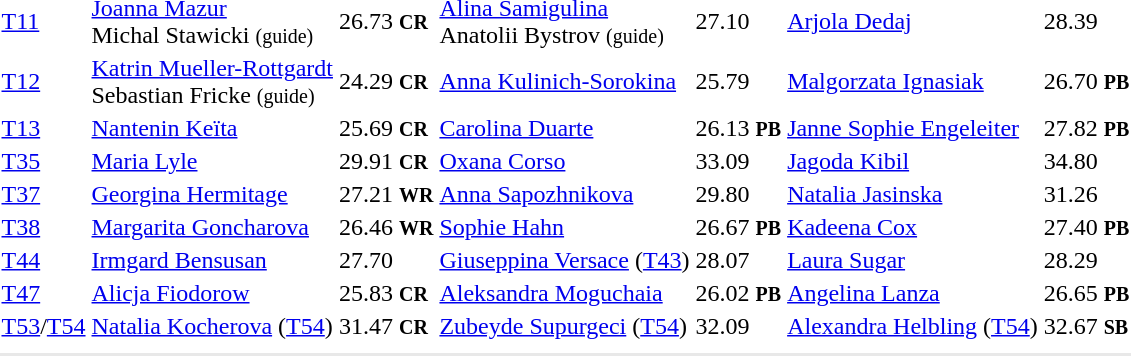<table>
<tr>
<td><a href='#'>T11</a></td>
<td><a href='#'>Joanna Mazur</a><br>Michal Stawicki <small>(guide)</small><br></td>
<td>26.73 <small><strong>CR</strong></small></td>
<td><a href='#'>Alina Samigulina</a><br>Anatolii Bystrov <small>(guide)</small><br></td>
<td>27.10</td>
<td><a href='#'>Arjola Dedaj</a><br></td>
<td>28.39</td>
</tr>
<tr>
<td><a href='#'>T12</a></td>
<td><a href='#'>Katrin Mueller-Rottgardt</a><br>Sebastian Fricke <small>(guide)</small> <br></td>
<td>24.29 <small><strong>CR</strong></small></td>
<td><a href='#'>Anna Kulinich-Sorokina</a> <br></td>
<td>25.79</td>
<td><a href='#'>Malgorzata Ignasiak</a> <br></td>
<td>26.70 <small><strong>PB</strong></small></td>
</tr>
<tr>
<td><a href='#'>T13</a></td>
<td><a href='#'>Nantenin Keïta</a><br></td>
<td>25.69 <small><strong>CR</strong></small></td>
<td><a href='#'>Carolina Duarte</a><br></td>
<td>26.13 <small><strong>PB</strong></small></td>
<td><a href='#'>Janne Sophie Engeleiter</a><br></td>
<td>27.82 <small><strong>PB</strong></small></td>
</tr>
<tr>
<td><a href='#'>T35</a></td>
<td><a href='#'>Maria Lyle</a><br></td>
<td>29.91 <small><strong>CR</strong></small></td>
<td><a href='#'>Oxana Corso</a><br></td>
<td>33.09</td>
<td><a href='#'>Jagoda Kibil</a><br></td>
<td>34.80</td>
</tr>
<tr>
<td><a href='#'>T37</a></td>
<td><a href='#'>Georgina Hermitage</a><br></td>
<td>27.21 <small><strong>WR</strong></small></td>
<td><a href='#'>Anna Sapozhnikova</a><br></td>
<td>29.80</td>
<td><a href='#'>Natalia Jasinska</a><br></td>
<td>31.26</td>
</tr>
<tr>
<td><a href='#'>T38</a></td>
<td><a href='#'>Margarita Goncharova</a><br></td>
<td>26.46 <small><strong>WR</strong></small></td>
<td><a href='#'>Sophie Hahn</a><br></td>
<td>26.67 <small><strong>PB</strong></small></td>
<td><a href='#'>Kadeena Cox</a><br></td>
<td>27.40 <small><strong>PB</strong></small></td>
</tr>
<tr>
<td><a href='#'>T44</a></td>
<td><a href='#'>Irmgard Bensusan</a><br></td>
<td>27.70</td>
<td><a href='#'>Giuseppina Versace</a> (<a href='#'>T43</a>)<br></td>
<td>28.07</td>
<td><a href='#'>Laura Sugar</a><br></td>
<td>28.29</td>
</tr>
<tr>
<td><a href='#'>T47</a></td>
<td><a href='#'>Alicja Fiodorow</a><br></td>
<td>25.83 <small><strong>CR</strong></small></td>
<td><a href='#'>Aleksandra Moguchaia</a><br></td>
<td>26.02 <small><strong>PB</strong></small></td>
<td><a href='#'>Angelina Lanza</a><br></td>
<td>26.65 <small><strong>PB</strong></small></td>
</tr>
<tr>
<td><a href='#'>T53</a>/<a href='#'>T54</a></td>
<td><a href='#'>Natalia Kocherova</a> (<a href='#'>T54</a>)<br></td>
<td>31.47 <small><strong>CR</strong></small></td>
<td><a href='#'>Zubeyde Supurgeci</a> (<a href='#'>T54</a>)<br></td>
<td>32.09</td>
<td><a href='#'>Alexandra Helbling</a> (<a href='#'>T54</a>)<br></td>
<td>32.67 <small><strong>SB</strong></small></td>
</tr>
<tr>
<td colspan=7></td>
</tr>
<tr>
</tr>
<tr bgcolor= e8e8e8>
<td colspan=7></td>
</tr>
</table>
